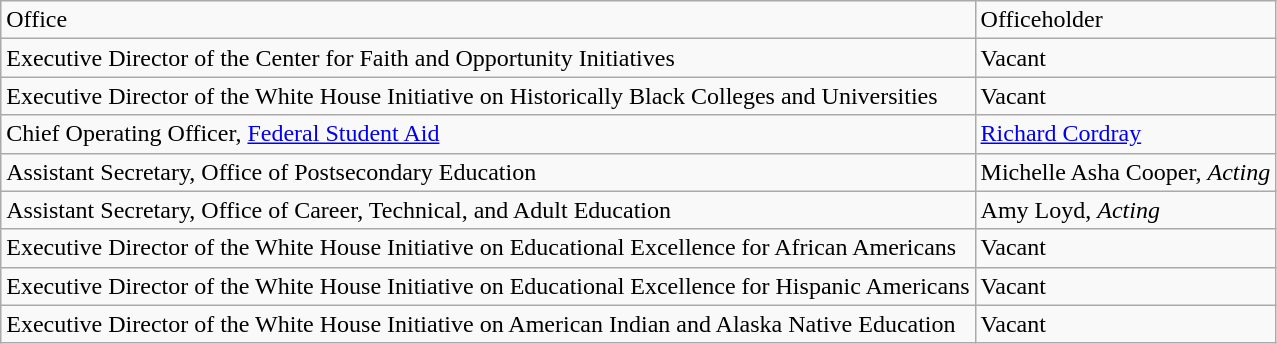<table class="wikitable">
<tr>
<td>Office</td>
<td>Officeholder</td>
</tr>
<tr>
<td>Executive Director of the Center for Faith and Opportunity Initiatives</td>
<td>Vacant</td>
</tr>
<tr>
<td>Executive Director of the White House Initiative on Historically Black Colleges and Universities</td>
<td>Vacant</td>
</tr>
<tr>
<td>Chief Operating Officer, <a href='#'>Federal Student Aid</a></td>
<td><a href='#'>Richard Cordray</a></td>
</tr>
<tr>
<td>Assistant Secretary, Office of Postsecondary Education</td>
<td>Michelle Asha Cooper, <em>Acting</em></td>
</tr>
<tr>
<td>Assistant Secretary, Office of Career, Technical, and Adult Education</td>
<td>Amy Loyd, <em>Acting</em></td>
</tr>
<tr>
<td>Executive Director of the White House Initiative on Educational Excellence for African Americans</td>
<td>Vacant</td>
</tr>
<tr>
<td>Executive Director of the White House Initiative on Educational Excellence for Hispanic Americans</td>
<td>Vacant</td>
</tr>
<tr>
<td>Executive Director of the White House Initiative on American Indian and Alaska Native Education</td>
<td>Vacant</td>
</tr>
</table>
